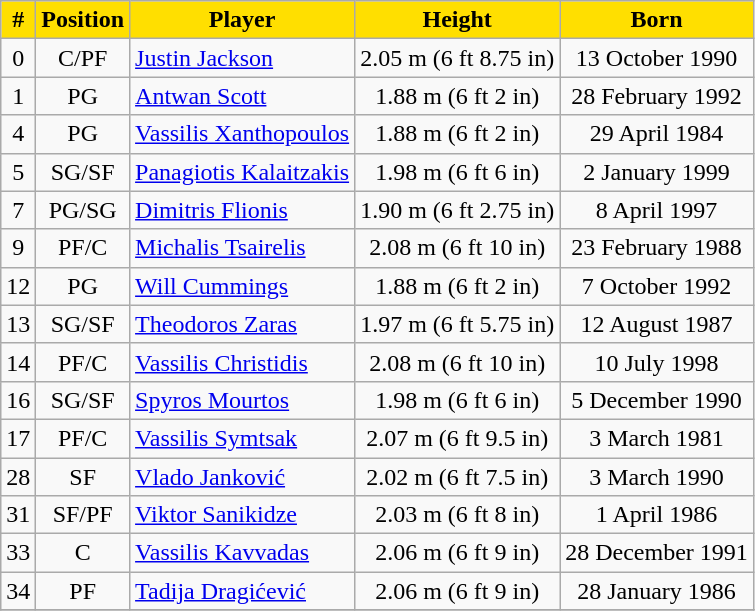<table class="wikitable sortable" style="text-align: center;">
<tr>
<td style="background:#FFDF00; color:black"><strong>#</strong></td>
<td style="background:#FFDF00; color:black"><strong>Position</strong></td>
<td style="background:#FFDF00; color:black"><strong>Player</strong></td>
<td style="background:#FFDF00; color:black"><strong>Height</strong></td>
<td style="background:#FFDF00; color:black"><strong>Born</strong></td>
</tr>
<tr>
<td>0</td>
<td>C/PF</td>
<td align="left"> <a href='#'>Justin Jackson</a></td>
<td>2.05 m (6 ft 8.75 in)</td>
<td>13 October 1990</td>
</tr>
<tr>
<td>1</td>
<td>PG</td>
<td align="left"> <a href='#'>Antwan Scott</a></td>
<td>1.88 m (6 ft 2 in)</td>
<td>28 February 1992</td>
</tr>
<tr>
<td>4</td>
<td>PG</td>
<td align="left"> <a href='#'>Vassilis Xanthopoulos</a></td>
<td>1.88 m (6 ft 2 in)</td>
<td>29 April 1984</td>
</tr>
<tr>
<td>5</td>
<td>SG/SF</td>
<td align="left"> <a href='#'>Panagiotis Kalaitzakis</a></td>
<td>1.98 m (6 ft 6 in)</td>
<td>2 January 1999</td>
</tr>
<tr>
<td>7</td>
<td>PG/SG</td>
<td align="left"> <a href='#'>Dimitris Flionis</a></td>
<td>1.90 m (6 ft 2.75 in)</td>
<td>8 April 1997</td>
</tr>
<tr>
<td>9</td>
<td>PF/C</td>
<td align="left"> <a href='#'>Michalis Tsairelis</a></td>
<td>2.08 m (6 ft 10 in)</td>
<td>23 February 1988</td>
</tr>
<tr>
<td>12</td>
<td>PG</td>
<td align="left"> <a href='#'>Will Cummings</a></td>
<td>1.88 m (6 ft 2 in)</td>
<td>7 October 1992</td>
</tr>
<tr>
<td>13</td>
<td>SG/SF</td>
<td align="left"> <a href='#'>Theodoros Zaras</a></td>
<td>1.97 m (6 ft 5.75 in)</td>
<td>12 August 1987</td>
</tr>
<tr>
<td>14</td>
<td>PF/C</td>
<td align="left"> <a href='#'>Vassilis Christidis</a></td>
<td>2.08 m (6 ft 10 in)</td>
<td>10 July 1998</td>
</tr>
<tr>
<td>16</td>
<td>SG/SF</td>
<td align="left"> <a href='#'>Spyros Mourtos</a></td>
<td>1.98 m (6 ft 6 in)</td>
<td>5 December 1990</td>
</tr>
<tr>
<td>17</td>
<td>PF/C</td>
<td align="left"> <a href='#'>Vassilis Symtsak</a></td>
<td>2.07 m (6 ft 9.5 in)</td>
<td>3 March 1981</td>
</tr>
<tr>
<td>28</td>
<td>SF</td>
<td align="left"> <a href='#'>Vlado Janković</a></td>
<td>2.02 m (6 ft 7.5 in)</td>
<td>3 March 1990</td>
</tr>
<tr>
<td>31</td>
<td>SF/PF</td>
<td align="left"> <a href='#'>Viktor Sanikidze</a></td>
<td>2.03 m (6 ft 8 in)</td>
<td>1 April 1986</td>
</tr>
<tr>
<td>33</td>
<td>C</td>
<td align="left"> <a href='#'>Vassilis Kavvadas</a></td>
<td>2.06 m (6 ft 9 in)</td>
<td>28 December 1991</td>
</tr>
<tr>
<td>34</td>
<td>PF</td>
<td align="left"> <a href='#'>Tadija Dragićević</a></td>
<td>2.06 m (6 ft 9 in)</td>
<td>28 January 1986</td>
</tr>
<tr>
</tr>
</table>
